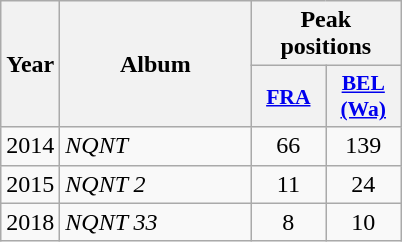<table class="wikitable">
<tr>
<th align="center" rowspan="2" width="10">Year</th>
<th align="center" rowspan="2" width="120">Album</th>
<th align="center" colspan="2" width="20">Peak positions</th>
</tr>
<tr>
<th scope="col" style="width:3em;font-size:90%;"><a href='#'>FRA</a><br></th>
<th scope="col" style="width:3em;font-size:90%;"><a href='#'>BEL <br>(Wa)</a><br></th>
</tr>
<tr>
<td style="text-align:center;">2014</td>
<td><em>NQNT</em></td>
<td style="text-align:center;">66</td>
<td style="text-align:center;">139</td>
</tr>
<tr>
<td style="text-align:center;">2015</td>
<td><em>NQNT 2</em></td>
<td style="text-align:center;">11</td>
<td style="text-align:center;">24</td>
</tr>
<tr>
<td style="text-align:center;">2018</td>
<td><em>NQNT 33</em></td>
<td style="text-align:center;">8</td>
<td style="text-align:center;">10</td>
</tr>
</table>
